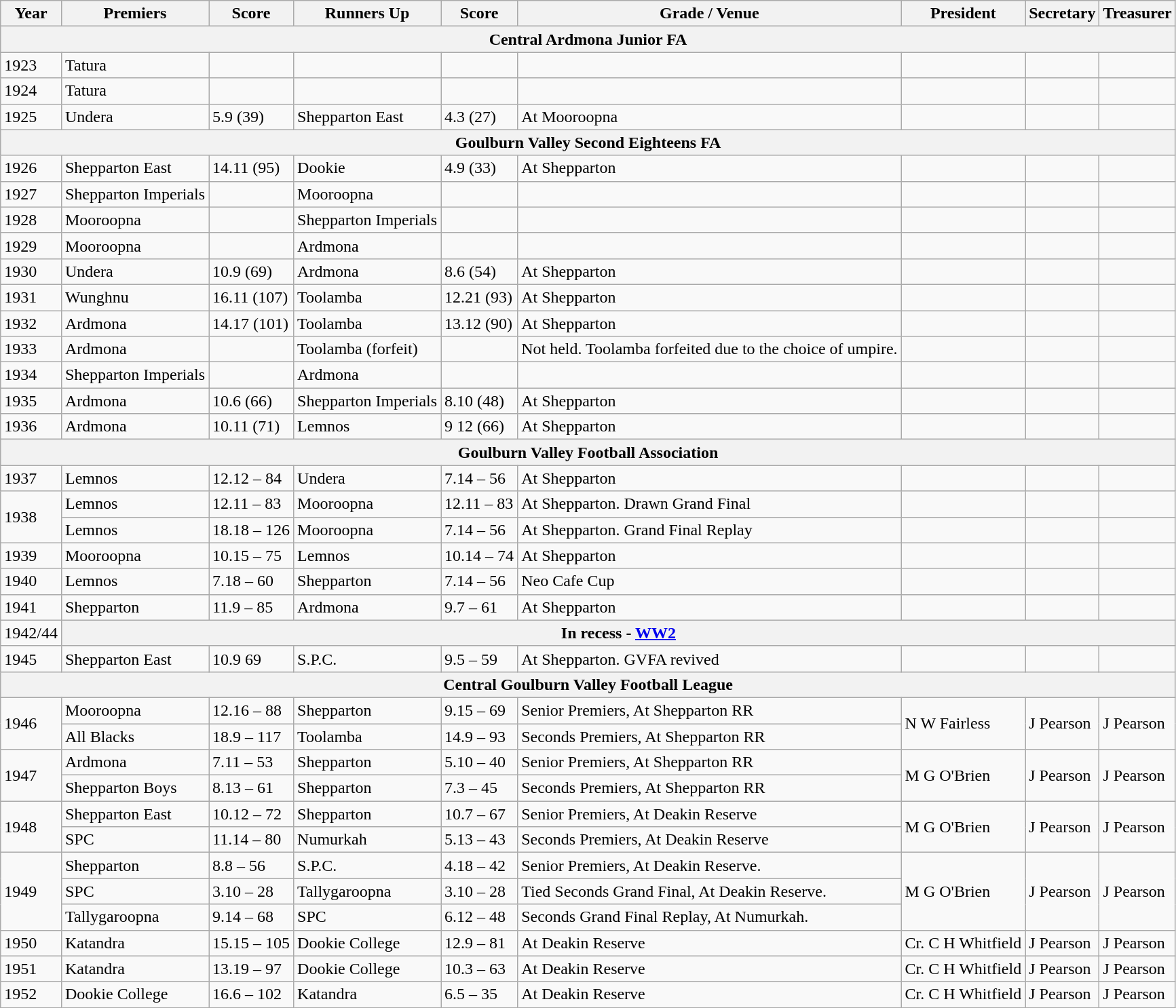<table class="wikitable sortable">
<tr>
<th>Year</th>
<th><span>Premiers</span></th>
<th>Score</th>
<th>Runners Up</th>
<th>Score</th>
<th>Grade / Venue</th>
<th>President</th>
<th>Secretary</th>
<th>Treasurer</th>
</tr>
<tr>
<th colspan=10>Central Ardmona Junior FA</th>
</tr>
<tr>
<td>1923</td>
<td>Tatura</td>
<td></td>
<td></td>
<td></td>
<td></td>
<td></td>
<td></td>
<td></td>
</tr>
<tr>
<td>1924</td>
<td>Tatura</td>
<td></td>
<td></td>
<td></td>
<td></td>
<td></td>
<td></td>
<td></td>
</tr>
<tr>
<td>1925</td>
<td>Undera</td>
<td>5.9 (39)</td>
<td>Shepparton East</td>
<td>4.3 (27)</td>
<td>At Mooroopna</td>
<td></td>
<td></td>
<td></td>
</tr>
<tr>
<th colspan=10>Goulburn Valley Second Eighteens FA</th>
</tr>
<tr>
<td>1926</td>
<td>Shepparton East</td>
<td>14.11 (95)</td>
<td>Dookie</td>
<td>4.9 (33)</td>
<td>At Shepparton</td>
<td></td>
<td></td>
<td></td>
</tr>
<tr>
<td>1927</td>
<td>Shepparton Imperials</td>
<td></td>
<td>Mooroopna</td>
<td></td>
<td></td>
<td></td>
<td></td>
<td></td>
</tr>
<tr>
<td>1928</td>
<td>Mooroopna</td>
<td></td>
<td>Shepparton Imperials</td>
<td></td>
<td></td>
<td></td>
<td></td>
<td></td>
</tr>
<tr>
<td>1929</td>
<td>Mooroopna</td>
<td></td>
<td>Ardmona</td>
<td></td>
<td></td>
<td></td>
<td></td>
<td></td>
</tr>
<tr>
<td>1930</td>
<td>Undera</td>
<td>10.9 (69)</td>
<td>Ardmona</td>
<td>8.6 (54)</td>
<td>At Shepparton</td>
<td></td>
<td></td>
<td></td>
</tr>
<tr>
<td>1931</td>
<td>Wunghnu</td>
<td>16.11 (107)</td>
<td>Toolamba</td>
<td>12.21 (93)</td>
<td>At Shepparton</td>
<td></td>
<td></td>
<td></td>
</tr>
<tr>
<td>1932</td>
<td>Ardmona</td>
<td>14.17 (101)</td>
<td>Toolamba</td>
<td>13.12 (90)</td>
<td>At Shepparton</td>
<td></td>
<td></td>
<td></td>
</tr>
<tr>
<td>1933</td>
<td>Ardmona</td>
<td></td>
<td>Toolamba (forfeit)</td>
<td></td>
<td>Not held. Toolamba forfeited due to the choice of umpire.</td>
<td></td>
<td></td>
<td></td>
</tr>
<tr>
<td>1934</td>
<td>Shepparton Imperials</td>
<td></td>
<td>Ardmona</td>
<td></td>
<td></td>
<td></td>
<td></td>
<td></td>
</tr>
<tr>
<td>1935</td>
<td>Ardmona</td>
<td>10.6 (66)</td>
<td>Shepparton Imperials</td>
<td>8.10 (48)</td>
<td>At Shepparton</td>
<td></td>
<td></td>
<td></td>
</tr>
<tr>
<td>1936</td>
<td>Ardmona</td>
<td>10.11 (71)</td>
<td>Lemnos</td>
<td>9 12 (66)</td>
<td>At Shepparton</td>
<td></td>
<td></td>
<td></td>
</tr>
<tr>
<th colspan=10>Goulburn Valley Football Association</th>
</tr>
<tr>
<td>1937</td>
<td>Lemnos</td>
<td>12.12 – 84</td>
<td>Undera</td>
<td>7.14 – 56</td>
<td>At Shepparton</td>
<td></td>
<td></td>
<td></td>
</tr>
<tr>
<td rowspan="2">1938</td>
<td>Lemnos</td>
<td>12.11 – 83</td>
<td>Mooroopna</td>
<td>12.11 – 83</td>
<td>At Shepparton. Drawn Grand Final</td>
<td></td>
<td></td>
<td></td>
</tr>
<tr>
<td>Lemnos</td>
<td>18.18 – 126</td>
<td>Mooroopna</td>
<td>7.14 – 56</td>
<td>At Shepparton. Grand Final Replay</td>
<td></td>
<td></td>
<td></td>
</tr>
<tr>
<td>1939</td>
<td>Mooroopna</td>
<td>10.15 – 75</td>
<td>Lemnos</td>
<td>10.14 – 74</td>
<td>At Shepparton</td>
<td></td>
<td></td>
<td></td>
</tr>
<tr>
<td>1940</td>
<td>Lemnos</td>
<td>7.18 – 60</td>
<td>Shepparton</td>
<td>7.14 – 56</td>
<td> Neo Cafe Cup</td>
<td></td>
<td></td>
<td></td>
</tr>
<tr>
<td>1941</td>
<td>Shepparton</td>
<td>11.9 – 85</td>
<td>Ardmona</td>
<td>9.7 – 61</td>
<td>At Shepparton</td>
<td></td>
<td></td>
<td></td>
</tr>
<tr>
<td>1942/44</td>
<th colspan="8">In recess - <a href='#'>WW2</a></th>
</tr>
<tr>
<td>1945</td>
<td>Shepparton East</td>
<td>10.9 69</td>
<td>S.P.C.</td>
<td>9.5 – 59</td>
<td>At Shepparton. GVFA revived</td>
<td></td>
<td></td>
<td></td>
</tr>
<tr>
<th colspan=10>Central Goulburn Valley Football League</th>
</tr>
<tr>
<td rowspan="2">1946</td>
<td>Mooroopna</td>
<td>12.16 – 88</td>
<td>Shepparton</td>
<td>9.15 – 69</td>
<td>Senior Premiers, At Shepparton RR </td>
<td rowspan="2">N W Fairless</td>
<td rowspan="2">J Pearson</td>
<td rowspan="2">J Pearson</td>
</tr>
<tr>
<td>All Blacks</td>
<td>18.9 – 117</td>
<td>Toolamba</td>
<td>14.9 – 93</td>
<td>Seconds Premiers, At Shepparton RR </td>
</tr>
<tr>
<td rowspan="2">1947</td>
<td>Ardmona</td>
<td>7.11 – 53</td>
<td>Shepparton</td>
<td>5.10 – 40</td>
<td>Senior Premiers, At Shepparton RR </td>
<td rowspan="2">M G O'Brien</td>
<td rowspan="2">J Pearson</td>
<td rowspan="2">J Pearson</td>
</tr>
<tr>
<td>Shepparton Boys</td>
<td>8.13 – 61</td>
<td>Shepparton</td>
<td>7.3 – 45</td>
<td>Seconds Premiers, At Shepparton RR </td>
</tr>
<tr>
<td rowspan="2">1948</td>
<td>Shepparton East</td>
<td>10.12 – 72</td>
<td>Shepparton</td>
<td>10.7 – 67</td>
<td>Senior Premiers, At Deakin Reserve </td>
<td rowspan="2">M G O'Brien</td>
<td rowspan="2">J Pearson</td>
<td rowspan="2">J Pearson</td>
</tr>
<tr>
<td>SPC</td>
<td>11.14 – 80</td>
<td>Numurkah</td>
<td>5.13 – 43</td>
<td>Seconds Premiers, At Deakin Reserve </td>
</tr>
<tr>
<td rowspan="3">1949</td>
<td>Shepparton</td>
<td>8.8 – 56</td>
<td>S.P.C.</td>
<td>4.18 – 42</td>
<td>Senior Premiers, At Deakin Reserve.</td>
<td rowspan="3">M G O'Brien</td>
<td rowspan="3">J Pearson</td>
<td rowspan="3">J Pearson</td>
</tr>
<tr>
<td>SPC</td>
<td>3.10 – 28</td>
<td>Tallygaroopna</td>
<td>3.10 – 28</td>
<td>Tied Seconds Grand Final, At Deakin Reserve.</td>
</tr>
<tr>
<td>Tallygaroopna</td>
<td>9.14 – 68</td>
<td>SPC</td>
<td>6.12 – 48</td>
<td>Seconds Grand Final Replay, At Numurkah.</td>
</tr>
<tr>
<td>1950</td>
<td>Katandra</td>
<td>15.15 – 105</td>
<td>Dookie College</td>
<td>12.9 – 81</td>
<td>At Deakin Reserve </td>
<td>Cr. C H Whitfield</td>
<td>J Pearson</td>
<td>J Pearson</td>
</tr>
<tr>
<td>1951</td>
<td>Katandra</td>
<td>13.19 – 97</td>
<td>Dookie College</td>
<td>10.3 – 63</td>
<td>At Deakin Reserve </td>
<td>Cr. C H Whitfield</td>
<td>J Pearson</td>
<td>J Pearson</td>
</tr>
<tr>
<td>1952</td>
<td>Dookie College</td>
<td>16.6 – 102</td>
<td>Katandra</td>
<td>6.5 – 35</td>
<td>At Deakin Reserve </td>
<td>Cr. C H Whitfield</td>
<td>J Pearson</td>
<td>J Pearson</td>
</tr>
</table>
